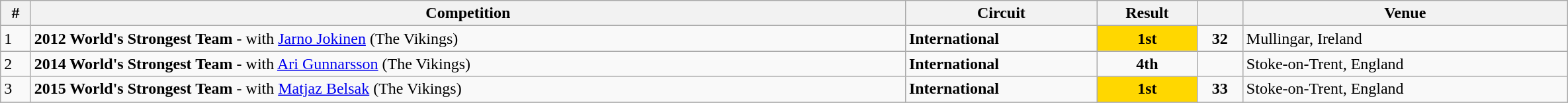<table class="wikitable sortable" style="display: inline-table;width: 125%;">
<tr>
<th>#</th>
<th>Competition</th>
<th>Circuit</th>
<th>Result</th>
<th></th>
<th>Venue</th>
</tr>
<tr>
<td>1</td>
<td><strong>2012 World's Strongest Team</strong> - with  <a href='#'>Jarno Jokinen</a> (The Vikings)</td>
<td><strong>International</strong></td>
<td align=center style="background:gold;"><strong>1st</strong></td>
<td align=center><strong>32</strong></td>
<td> Mullingar, Ireland</td>
</tr>
<tr>
<td>2</td>
<td><strong>2014 World's Strongest Team</strong> - with  <a href='#'>Ari Gunnarsson</a> (The Vikings)</td>
<td><strong>International</strong></td>
<td align=center><strong>4th</strong></td>
<td></td>
<td> Stoke-on-Trent, England</td>
</tr>
<tr>
<td>3</td>
<td><strong>2015 World's Strongest Team</strong> - with  <a href='#'>Matjaz Belsak</a> (The Vikings)</td>
<td><strong>International</strong></td>
<td align=center style="background:gold;"><strong>1st</strong></td>
<td align=center><strong>33</strong></td>
<td> Stoke-on-Trent, England</td>
</tr>
<tr>
</tr>
</table>
